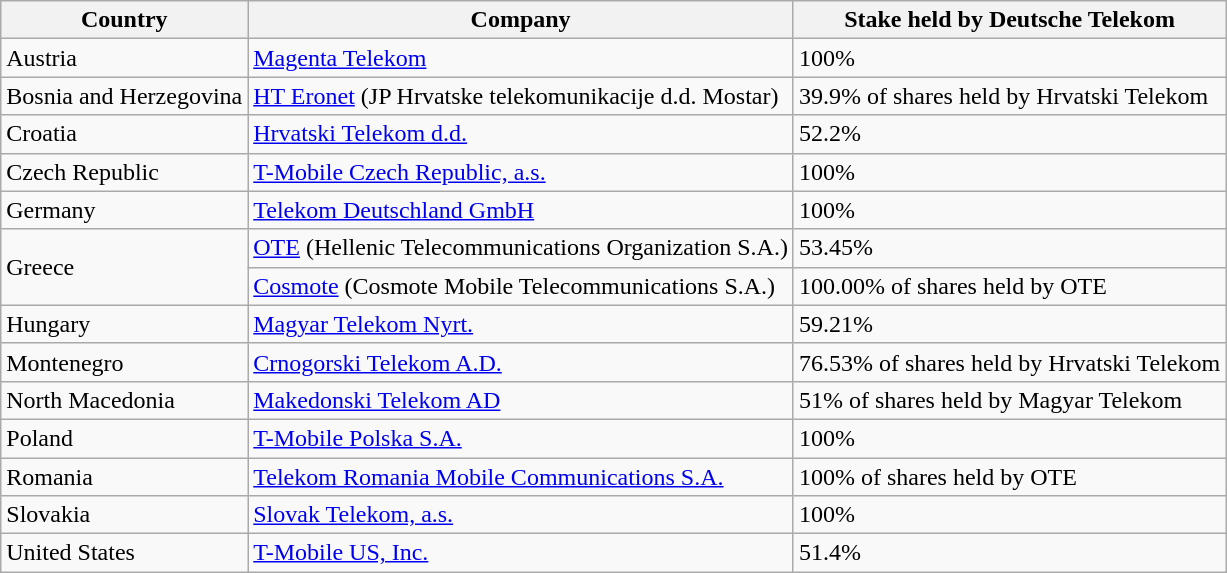<table class="wikitable">
<tr>
<th>Country</th>
<th>Company</th>
<th>Stake held by Deutsche Telekom</th>
</tr>
<tr>
<td>Austria</td>
<td><a href='#'>Magenta Telekom</a></td>
<td>100%</td>
</tr>
<tr>
<td>Bosnia and Herzegovina</td>
<td><a href='#'>HT Eronet</a> (JP Hrvatske telekomunikacije d.d. Mostar)</td>
<td>39.9% of shares held by Hrvatski Telekom</td>
</tr>
<tr>
<td>Croatia</td>
<td><a href='#'>Hrvatski Telekom d.d.</a></td>
<td>52.2%</td>
</tr>
<tr>
<td>Czech Republic</td>
<td><a href='#'>T-Mobile Czech Republic, a.s.</a></td>
<td>100%</td>
</tr>
<tr>
<td>Germany</td>
<td><a href='#'>Telekom Deutschland GmbH</a></td>
<td>100%</td>
</tr>
<tr>
<td rowspan=2>Greece</td>
<td><a href='#'>OTE</a> (Hellenic Telecommunications Organization S.A.)</td>
<td>53.45%</td>
</tr>
<tr>
<td><a href='#'>Cosmote</a> (Cosmote Mobile Telecommunications S.A.)</td>
<td>100.00% of shares held by OTE</td>
</tr>
<tr>
<td>Hungary</td>
<td><a href='#'>Magyar Telekom Nyrt.</a></td>
<td>59.21%</td>
</tr>
<tr>
<td>Montenegro</td>
<td><a href='#'>Crnogorski Telekom A.D.</a></td>
<td>76.53% of shares held by Hrvatski Telekom</td>
</tr>
<tr>
<td>North Macedonia</td>
<td><a href='#'>Makedonski Telekom AD</a></td>
<td>51% of shares held by Magyar Telekom</td>
</tr>
<tr>
<td>Poland</td>
<td><a href='#'>T-Mobile Polska S.A.</a></td>
<td>100%</td>
</tr>
<tr>
<td>Romania</td>
<td><a href='#'>Telekom Romania Mobile Communications S.A.</a></td>
<td>100% of shares held by OTE</td>
</tr>
<tr>
<td>Slovakia</td>
<td><a href='#'>Slovak Telekom, a.s.</a></td>
<td>100%</td>
</tr>
<tr>
<td>United States</td>
<td><a href='#'>T-Mobile US, Inc.</a></td>
<td>51.4%</td>
</tr>
</table>
